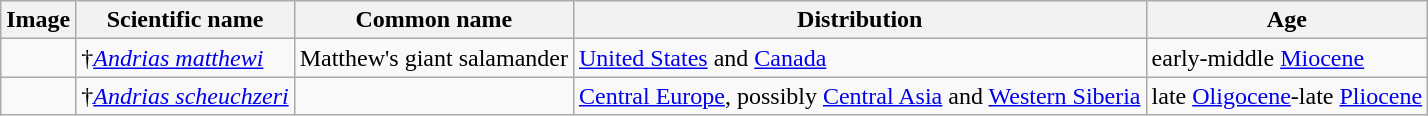<table class="wikitable">
<tr>
<th>Image</th>
<th>Scientific name</th>
<th>Common name</th>
<th>Distribution</th>
<th>Age</th>
</tr>
<tr>
<td></td>
<td>†<em><a href='#'>Andrias matthewi</a></em></td>
<td>Matthew's giant salamander</td>
<td><a href='#'>United States</a> and <a href='#'>Canada</a></td>
<td>early-middle <a href='#'>Miocene</a></td>
</tr>
<tr>
<td></td>
<td>†<em><a href='#'>Andrias scheuchzeri</a></em></td>
<td></td>
<td><a href='#'>Central Europe</a>, possibly <a href='#'>Central Asia</a> and <a href='#'>Western Siberia</a></td>
<td>late <a href='#'>Oligocene</a>-late <a href='#'>Pliocene</a></td>
</tr>
</table>
